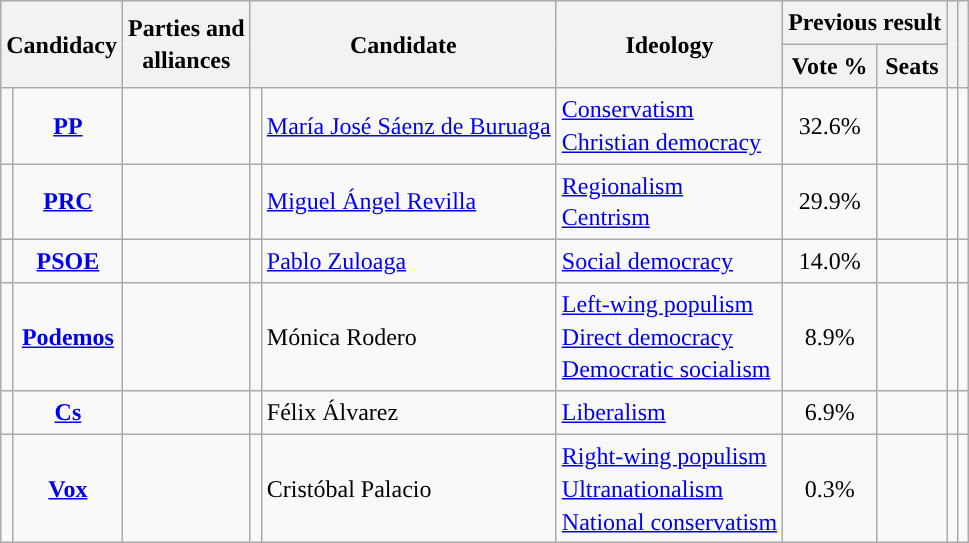<table class="wikitable" style="line-height:1.35em; text-align:left;">
<tr>
<th colspan="2" rowspan="2">Candidacy</th>
<th rowspan="2">Parties and<br>alliances</th>
<th colspan="2" rowspan="2">Candidate</th>
<th rowspan="2">Ideology</th>
<th colspan="2">Previous result</th>
<th rowspan="2"></th>
<th rowspan="2"></th>
</tr>
<tr>
<th>Vote %</th>
<th>Seats</th>
</tr>
<tr>
<td width="1" style="color:inherit;background:"></td>
<td align="center"><strong><a href='#'>PP</a></strong></td>
<td></td>
<td></td>
<td><a href='#'>María José Sáenz de Buruaga</a></td>
<td><a href='#'>Conservatism</a><br><a href='#'>Christian democracy</a></td>
<td align="center">32.6%</td>
<td></td>
<td></td>
<td><br></td>
</tr>
<tr>
<td style="color:inherit;background:"></td>
<td align="center"><strong><a href='#'>PRC</a></strong></td>
<td></td>
<td></td>
<td><a href='#'>Miguel Ángel Revilla</a></td>
<td><a href='#'>Regionalism</a><br><a href='#'>Centrism</a></td>
<td align="center">29.9%</td>
<td></td>
<td></td>
<td></td>
</tr>
<tr>
<td style="color:inherit;background:"></td>
<td align="center"><strong><a href='#'>PSOE</a></strong></td>
<td></td>
<td></td>
<td><a href='#'>Pablo Zuloaga</a></td>
<td><a href='#'>Social democracy</a></td>
<td align="center">14.0%</td>
<td></td>
<td></td>
<td></td>
</tr>
<tr>
<td style="color:inherit;background:"></td>
<td align="center"><strong><a href='#'>Podemos</a></strong></td>
<td></td>
<td></td>
<td>Mónica Rodero</td>
<td><a href='#'>Left-wing populism</a><br><a href='#'>Direct democracy</a><br><a href='#'>Democratic socialism</a></td>
<td align="center">8.9%</td>
<td></td>
<td></td>
<td><br><br></td>
</tr>
<tr>
<td style="color:inherit;background:"></td>
<td align="center"><strong><a href='#'>Cs</a></strong></td>
<td></td>
<td></td>
<td>Félix Álvarez</td>
<td><a href='#'>Liberalism</a></td>
<td align="center">6.9%</td>
<td></td>
<td></td>
<td><br></td>
</tr>
<tr>
<td style="color:inherit;background:"></td>
<td align="center"><strong><a href='#'>Vox</a></strong></td>
<td></td>
<td></td>
<td>Cristóbal Palacio</td>
<td><a href='#'>Right-wing populism</a><br><a href='#'>Ultranationalism</a><br><a href='#'>National conservatism</a></td>
<td align="center">0.3%</td>
<td></td>
<td></td>
<td></td>
</tr>
</table>
